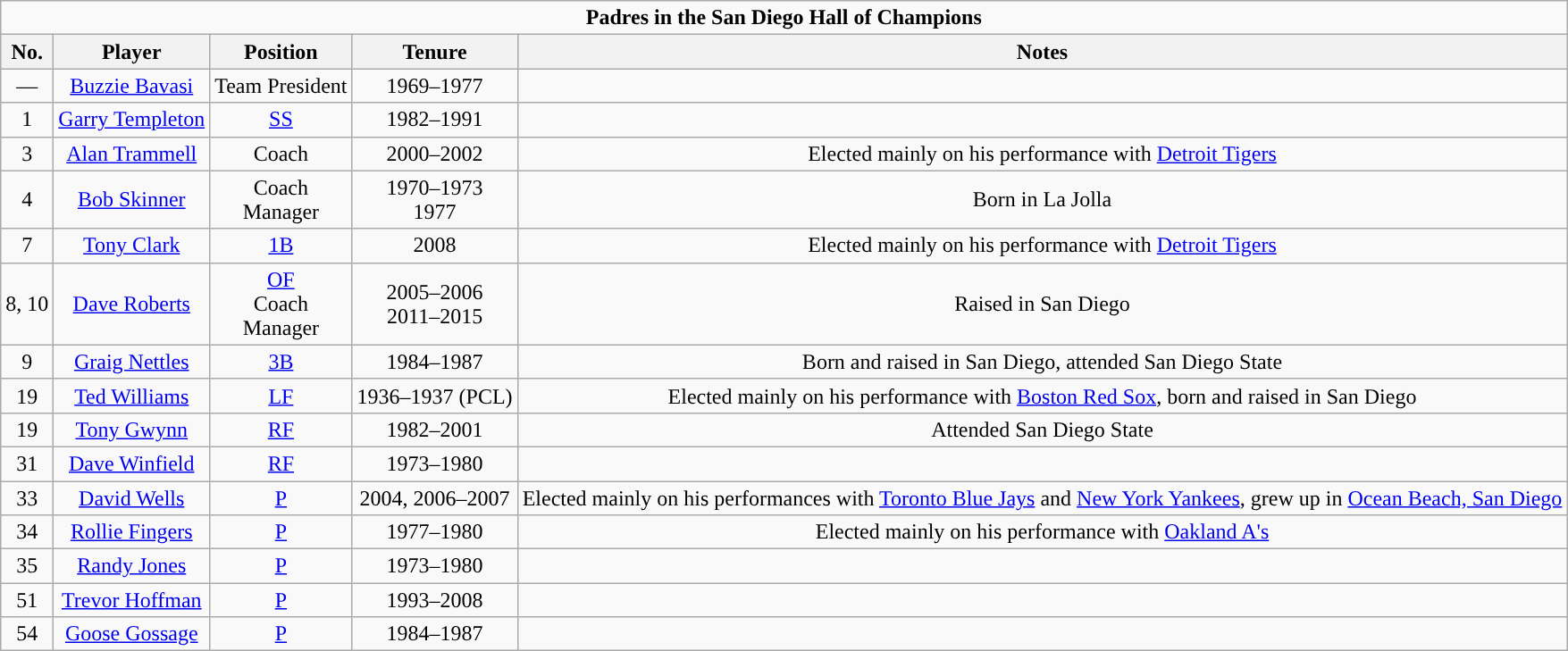<table class="wikitable" style="text-align:center">
<tr>
<td colspan="5"><strong>Padres in the San Diego Hall of Champions</strong></td>
</tr>
<tr>
<th>No.</th>
<th>Player</th>
<th>Position</th>
<th>Tenure</th>
<th>Notes</th>
</tr>
<tr>
<td>—</td>
<td><a href='#'>Buzzie Bavasi</a></td>
<td>Team President</td>
<td>1969–1977</td>
<td></td>
</tr>
<tr>
<td>1</td>
<td><a href='#'>Garry Templeton</a></td>
<td><a href='#'>SS</a></td>
<td>1982–1991</td>
<td></td>
</tr>
<tr>
<td>3</td>
<td><a href='#'>Alan Trammell</a></td>
<td>Coach</td>
<td>2000–2002</td>
<td>Elected mainly on his performance with <a href='#'>Detroit Tigers</a></td>
</tr>
<tr>
<td>4</td>
<td><a href='#'>Bob Skinner</a></td>
<td>Coach<br>Manager</td>
<td>1970–1973<br>1977</td>
<td>Born in La Jolla</td>
</tr>
<tr>
<td>7</td>
<td><a href='#'>Tony Clark</a></td>
<td><a href='#'>1B</a></td>
<td>2008</td>
<td>Elected mainly on his performance with <a href='#'>Detroit Tigers</a></td>
</tr>
<tr>
<td>8, 10</td>
<td><a href='#'>Dave Roberts</a></td>
<td><a href='#'>OF</a><br>Coach<br>Manager</td>
<td>2005–2006<br>2011–2015</td>
<td>Raised in San Diego</td>
</tr>
<tr>
<td>9</td>
<td><a href='#'>Graig Nettles</a></td>
<td><a href='#'>3B</a></td>
<td>1984–1987</td>
<td>Born and raised in San Diego, attended San Diego State</td>
</tr>
<tr>
<td>19</td>
<td><a href='#'>Ted Williams</a></td>
<td><a href='#'>LF</a></td>
<td>1936–1937 (PCL)</td>
<td>Elected mainly on his performance with <a href='#'>Boston Red Sox</a>, born and raised in San Diego</td>
</tr>
<tr>
<td>19</td>
<td><a href='#'>Tony Gwynn</a></td>
<td><a href='#'>RF</a></td>
<td>1982–2001</td>
<td>Attended San Diego State</td>
</tr>
<tr>
<td>31</td>
<td><a href='#'>Dave Winfield</a></td>
<td><a href='#'>RF</a></td>
<td>1973–1980</td>
<td></td>
</tr>
<tr>
<td>33</td>
<td><a href='#'>David Wells</a></td>
<td><a href='#'>P</a></td>
<td>2004, 2006–2007</td>
<td>Elected mainly on his performances with <a href='#'>Toronto Blue Jays</a> and <a href='#'>New York Yankees</a>, grew up in <a href='#'>Ocean Beach, San Diego</a></td>
</tr>
<tr>
<td>34</td>
<td><a href='#'>Rollie Fingers</a></td>
<td><a href='#'>P</a></td>
<td>1977–1980</td>
<td>Elected mainly on his performance with <a href='#'>Oakland A's</a></td>
</tr>
<tr>
<td>35</td>
<td><a href='#'>Randy Jones</a></td>
<td><a href='#'>P</a></td>
<td>1973–1980</td>
<td></td>
</tr>
<tr>
<td>51</td>
<td><a href='#'>Trevor Hoffman</a></td>
<td><a href='#'>P</a></td>
<td>1993–2008</td>
<td></td>
</tr>
<tr>
<td>54</td>
<td><a href='#'>Goose Gossage</a></td>
<td><a href='#'>P</a></td>
<td>1984–1987</td>
<td></td>
</tr>
</table>
